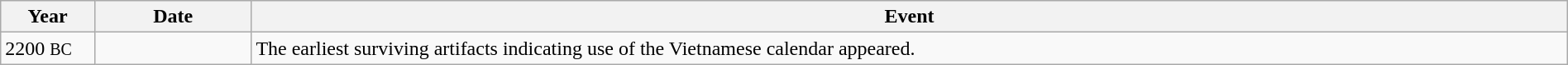<table class="wikitable" width="100%">
<tr>
<th style="width:6%">Year</th>
<th style="width:10%">Date</th>
<th>Event</th>
</tr>
<tr>
<td>2200 <small>BC</small></td>
<td></td>
<td>The earliest surviving artifacts indicating use of the Vietnamese calendar appeared.</td>
</tr>
</table>
